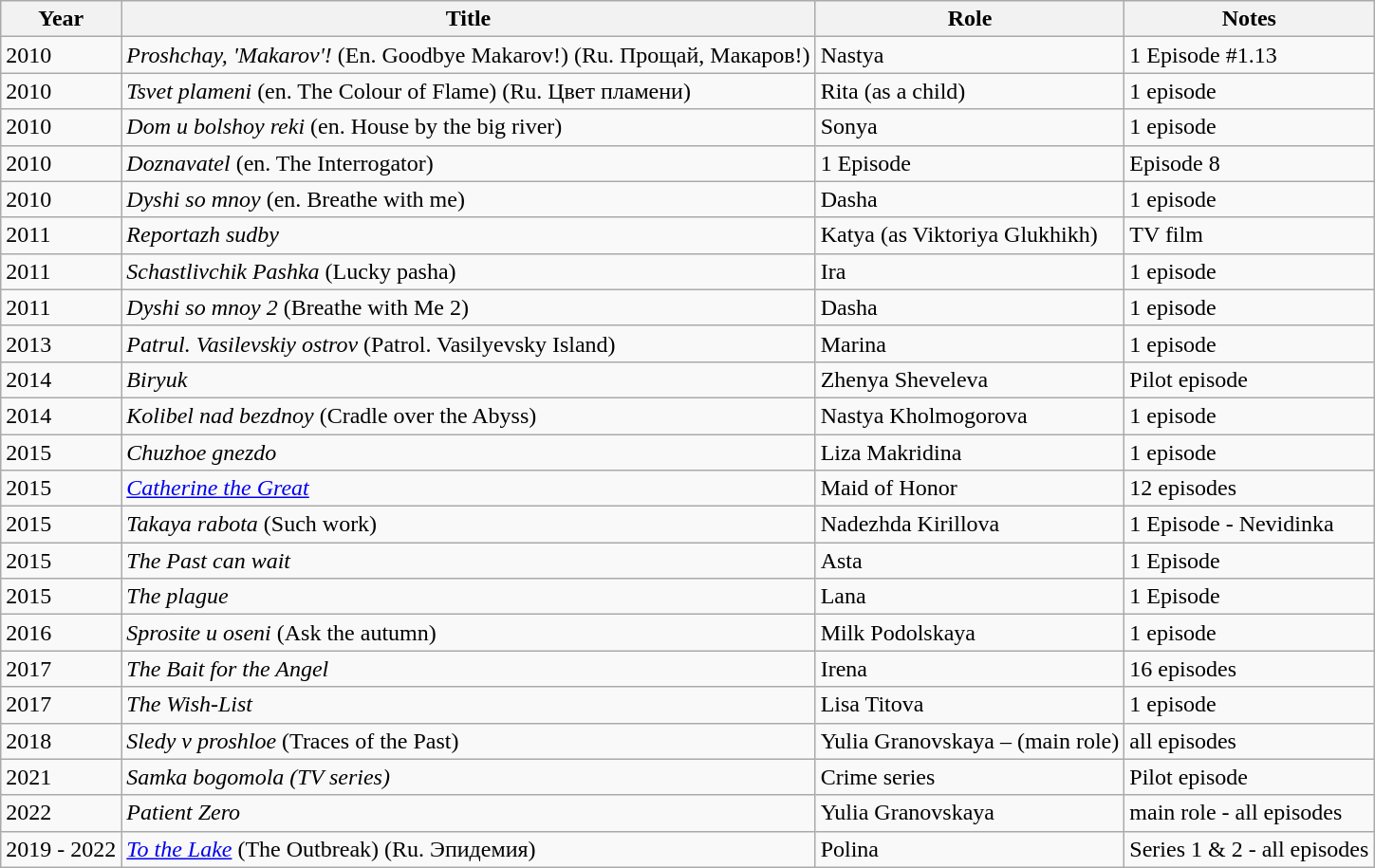<table class="wikitable sortable">
<tr>
<th>Year</th>
<th>Title</th>
<th>Role</th>
<th>Notes</th>
</tr>
<tr>
<td>2010</td>
<td><em>Proshchay, 'Makarov'! </em> (En. Goodbye Makarov!) (Ru. Прощай, Макаров!)</td>
<td>Nastya</td>
<td>1 Episode #1.13</td>
</tr>
<tr>
<td>2010</td>
<td><em>Tsvet plameni </em> (en. The Colour of Flame) (Ru. Цвет пламени)</td>
<td>Rita (as a child)</td>
<td>1 episode</td>
</tr>
<tr>
<td>2010</td>
<td><em>Dom u bolshoy reki </em> (en. House by the big river)</td>
<td>Sonya</td>
<td>1 episode</td>
</tr>
<tr>
<td>2010</td>
<td><em>Doznavatel </em> (en. The Interrogator)</td>
<td>1 Episode</td>
<td>Episode 8</td>
</tr>
<tr>
<td>2010</td>
<td><em>Dyshi so mnoy </em> (en. Breathe with me)</td>
<td>Dasha</td>
<td>1 episode</td>
</tr>
<tr>
<td>2011</td>
<td><em>Reportazh sudby</em></td>
<td>Katya (as Viktoriya Glukhikh)</td>
<td>TV film</td>
</tr>
<tr>
<td>2011</td>
<td><em>Schastlivchik Pashka </em> (Lucky pasha)</td>
<td>Ira</td>
<td>1 episode</td>
</tr>
<tr>
<td>2011</td>
<td><em>Dyshi so mnoy 2 </em> (Breathe with Me 2)</td>
<td>Dasha</td>
<td>1 episode</td>
</tr>
<tr>
<td>2013</td>
<td><em>Patrul. Vasilevskiy ostrov </em> (Patrol. Vasilyevsky Island)</td>
<td>Marina</td>
<td>1 episode</td>
</tr>
<tr>
<td>2014</td>
<td><em>Biryuk </em></td>
<td>Zhenya Sheveleva</td>
<td>Pilot episode</td>
</tr>
<tr>
<td>2014</td>
<td><em>Kolibel nad bezdnoy </em> (Cradle over the Abyss)</td>
<td>Nastya Kholmogorova</td>
<td>1 episode</td>
</tr>
<tr>
<td>2015</td>
<td><em>Chuzhoe gnezdo </em></td>
<td>Liza Makridina</td>
<td>1 episode</td>
</tr>
<tr>
<td>2015</td>
<td><em> <a href='#'>Catherine the Great</a></em></td>
<td>Maid of Honor</td>
<td>12 episodes</td>
</tr>
<tr>
<td>2015</td>
<td><em>Takaya rabota </em> (Such work)</td>
<td>Nadezhda Kirillova</td>
<td>1 Episode - Nevidinka</td>
</tr>
<tr>
<td>2015</td>
<td><em>The Past can wait</em></td>
<td>Asta</td>
<td>1 Episode</td>
</tr>
<tr>
<td>2015</td>
<td><em>The plague</em></td>
<td>Lana</td>
<td>1 Episode</td>
</tr>
<tr>
<td>2016</td>
<td><em>Sprosite u oseni</em> (Ask the autumn)</td>
<td>Milk Podolskaya</td>
<td>1 episode</td>
</tr>
<tr>
<td>2017</td>
<td><em>The Bait for the Angel  </em></td>
<td>Irena</td>
<td>16 episodes</td>
</tr>
<tr>
<td>2017</td>
<td><em>The Wish-List  </em></td>
<td>Lisa Titova</td>
<td>1 episode</td>
</tr>
<tr>
<td>2018</td>
<td><em>Sledy v proshloe</em> (Traces of the Past)</td>
<td>Yulia Granovskaya – (main role)</td>
<td>all episodes</td>
</tr>
<tr>
<td>2021</td>
<td><em>Samka bogomola (TV series)</em></td>
<td>Crime series</td>
<td>Pilot episode</td>
</tr>
<tr>
<td>2022</td>
<td><em>Patient Zero</em></td>
<td>Yulia Granovskaya</td>
<td>main role - all episodes</td>
</tr>
<tr>
<td>2019 - 2022</td>
<td><em><a href='#'>To the Lake</a></em> (The Outbreak) (Ru. Эпидемия)</td>
<td>Polina</td>
<td>Series 1 & 2 - all episodes</td>
</tr>
</table>
